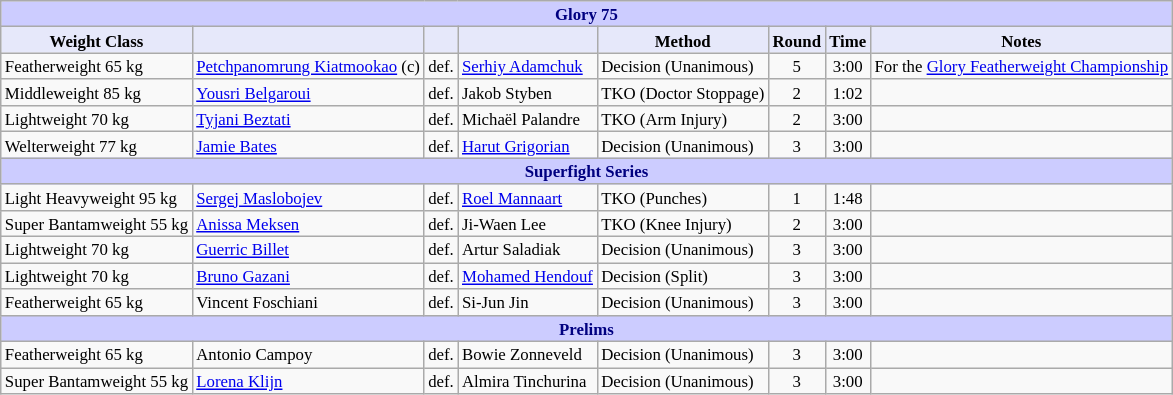<table class="wikitable" style="font-size: 70%;">
<tr>
<th colspan="8" style="background-color: #ccf; color: #000080; text-align: center;"><strong>Glory 75</strong></th>
</tr>
<tr>
<th colspan="1" style="background-color: #E6E8FA; color: #000000; text-align: center;">Weight Class</th>
<th colspan="1" style="background-color: #E6E8FA; color: #000000; text-align: center;"></th>
<th colspan="1" style="background-color: #E6E8FA; color: #000000; text-align: center;"></th>
<th colspan="1" style="background-color: #E6E8FA; color: #000000; text-align: center;"></th>
<th colspan="1" style="background-color: #E6E8FA; color: #000000; text-align: center;">Method</th>
<th colspan="1" style="background-color: #E6E8FA; color: #000000; text-align: center;">Round</th>
<th colspan="1" style="background-color: #E6E8FA; color: #000000; text-align: center;">Time</th>
<th colspan="1" style="background-color: #E6E8FA; color: #000000; text-align: center;">Notes</th>
</tr>
<tr>
<td>Featherweight 65 kg</td>
<td> <a href='#'>Petchpanomrung Kiatmookao</a> (c)</td>
<td align=center>def.</td>
<td> <a href='#'>Serhiy Adamchuk</a></td>
<td>Decision (Unanimous)</td>
<td align=center>5</td>
<td align=center>3:00</td>
<td>For the <a href='#'>Glory Featherweight Championship</a></td>
</tr>
<tr>
<td>Middleweight 85 kg</td>
<td> <a href='#'>Yousri Belgaroui</a></td>
<td align=center>def.</td>
<td> Jakob Styben</td>
<td>TKO (Doctor Stoppage)</td>
<td align=center>2</td>
<td align=center>1:02</td>
<td></td>
</tr>
<tr>
<td>Lightweight 70 kg</td>
<td> <a href='#'>Tyjani Beztati</a></td>
<td align=center>def.</td>
<td> Michaël Palandre</td>
<td>TKO (Arm Injury)</td>
<td align=center>2</td>
<td align=center>3:00</td>
<td></td>
</tr>
<tr>
<td>Welterweight 77 kg</td>
<td> <a href='#'>Jamie Bates</a></td>
<td align=center>def.</td>
<td> <a href='#'>Harut Grigorian</a></td>
<td>Decision (Unanimous)</td>
<td align=center>3</td>
<td align=center>3:00</td>
<td></td>
</tr>
<tr>
<th colspan="8" style="background-color: #ccf; color: #000080; text-align: center;"><strong>Superfight Series</strong></th>
</tr>
<tr>
<td>Light Heavyweight 95 kg</td>
<td> <a href='#'>Sergej Maslobojev</a></td>
<td align=center>def.</td>
<td> <a href='#'>Roel Mannaart</a></td>
<td>TKO (Punches)</td>
<td align=center>1</td>
<td align=center>1:48</td>
<td></td>
</tr>
<tr>
<td>Super Bantamweight 55 kg</td>
<td> <a href='#'>Anissa Meksen</a></td>
<td align=center>def.</td>
<td> Ji-Waen Lee</td>
<td>TKO (Knee Injury)</td>
<td align=center>2</td>
<td align=center>3:00</td>
<td></td>
</tr>
<tr>
<td>Lightweight 70 kg</td>
<td> <a href='#'>Guerric Billet</a></td>
<td align=center>def.</td>
<td> Artur Saladiak</td>
<td>Decision (Unanimous)</td>
<td align=center>3</td>
<td align=center>3:00</td>
<td></td>
</tr>
<tr>
<td>Lightweight 70 kg</td>
<td> <a href='#'>Bruno Gazani</a></td>
<td align=center>def.</td>
<td> <a href='#'>Mohamed Hendouf</a></td>
<td>Decision (Split)</td>
<td align=center>3</td>
<td align=center>3:00</td>
<td></td>
</tr>
<tr>
<td>Featherweight 65 kg</td>
<td> Vincent Foschiani</td>
<td align=center>def.</td>
<td> Si-Jun Jin</td>
<td>Decision (Unanimous)</td>
<td align=center>3</td>
<td align=center>3:00</td>
<td></td>
</tr>
<tr>
<th colspan="8" style="background-color: #ccf; color: #000080; text-align: center;"><strong>Prelims</strong></th>
</tr>
<tr>
<td>Featherweight 65 kg</td>
<td> Antonio Campoy</td>
<td align=center>def.</td>
<td> Bowie Zonneveld</td>
<td>Decision (Unanimous)</td>
<td align=center>3</td>
<td align=center>3:00</td>
<td></td>
</tr>
<tr>
<td>Super Bantamweight 55 kg</td>
<td> <a href='#'>Lorena Klijn</a></td>
<td align=center>def.</td>
<td> Almira Tinchurina</td>
<td>Decision (Unanimous)</td>
<td align=center>3</td>
<td align=center>3:00</td>
<td></td>
</tr>
</table>
